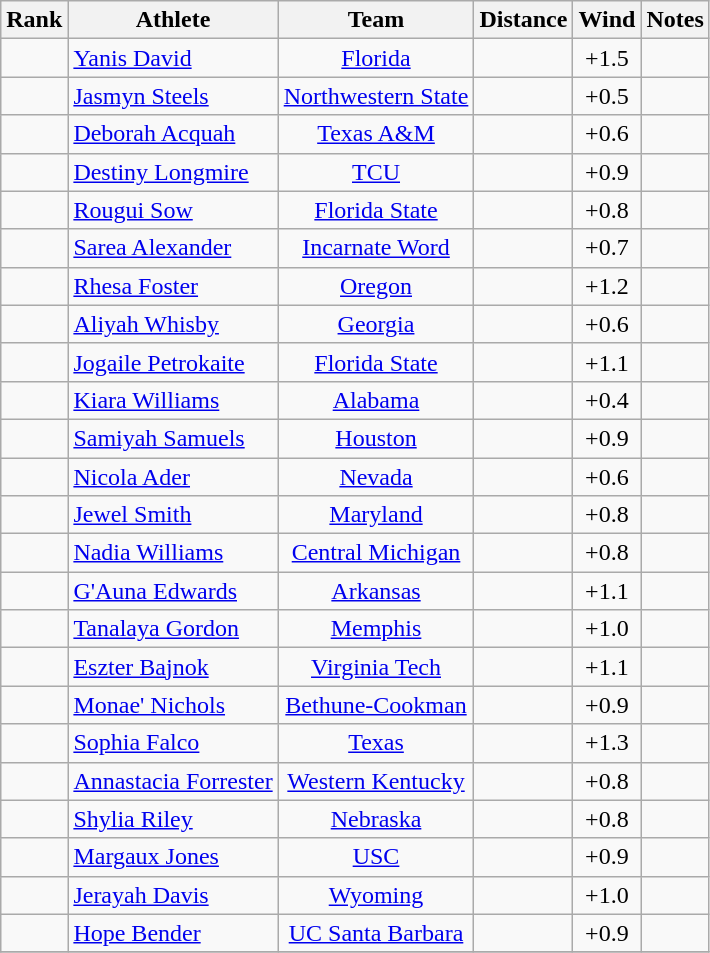<table class="wikitable sortable" style="text-align:center">
<tr>
<th>Rank</th>
<th>Athlete</th>
<th>Team</th>
<th>Distance</th>
<th>Wind</th>
<th>Notes</th>
</tr>
<tr>
<td></td>
<td align=left> <a href='#'>Yanis David</a></td>
<td><a href='#'>Florida</a></td>
<td></td>
<td>+1.5</td>
<td></td>
</tr>
<tr>
<td></td>
<td align=left> <a href='#'>Jasmyn Steels</a></td>
<td><a href='#'>Northwestern State</a></td>
<td></td>
<td>+0.5</td>
<td></td>
</tr>
<tr>
<td></td>
<td align=left> <a href='#'>Deborah Acquah</a></td>
<td><a href='#'>Texas A&M</a></td>
<td></td>
<td>+0.6</td>
<td></td>
</tr>
<tr>
<td></td>
<td align=left> <a href='#'>Destiny Longmire</a></td>
<td><a href='#'>TCU</a></td>
<td></td>
<td>+0.9</td>
<td></td>
</tr>
<tr>
<td></td>
<td align=left> <a href='#'>Rougui Sow</a></td>
<td><a href='#'>Florida State</a></td>
<td></td>
<td>+0.8</td>
<td></td>
</tr>
<tr>
<td></td>
<td align=left> <a href='#'>Sarea Alexander</a></td>
<td><a href='#'>Incarnate Word</a></td>
<td></td>
<td>+0.7</td>
<td></td>
</tr>
<tr>
<td></td>
<td align=left> <a href='#'>Rhesa Foster</a></td>
<td><a href='#'>Oregon</a></td>
<td></td>
<td>+1.2</td>
<td></td>
</tr>
<tr>
<td></td>
<td align=left> <a href='#'>Aliyah Whisby</a></td>
<td><a href='#'>Georgia</a></td>
<td></td>
<td>+0.6</td>
<td></td>
</tr>
<tr>
<td></td>
<td align=left> <a href='#'>Jogaile Petrokaite</a></td>
<td><a href='#'>Florida State</a></td>
<td></td>
<td>+1.1</td>
<td></td>
</tr>
<tr>
<td></td>
<td align=left> <a href='#'>Kiara Williams</a></td>
<td><a href='#'>Alabama</a></td>
<td></td>
<td>+0.4</td>
<td></td>
</tr>
<tr>
<td></td>
<td align=left> <a href='#'>Samiyah Samuels</a></td>
<td><a href='#'>Houston</a></td>
<td></td>
<td>+0.9</td>
<td></td>
</tr>
<tr>
<td></td>
<td align=left> <a href='#'>Nicola Ader</a></td>
<td><a href='#'>Nevada</a></td>
<td></td>
<td>+0.6</td>
<td></td>
</tr>
<tr>
<td></td>
<td align=left> <a href='#'>Jewel Smith</a></td>
<td><a href='#'>Maryland</a></td>
<td></td>
<td>+0.8</td>
<td></td>
</tr>
<tr>
<td></td>
<td align=left> <a href='#'>Nadia Williams</a></td>
<td><a href='#'>Central Michigan</a></td>
<td></td>
<td>+0.8</td>
<td></td>
</tr>
<tr>
<td></td>
<td align=left> <a href='#'>G'Auna Edwards</a></td>
<td><a href='#'>Arkansas</a></td>
<td></td>
<td>+1.1</td>
<td></td>
</tr>
<tr>
<td></td>
<td align=left> <a href='#'>Tanalaya Gordon</a></td>
<td><a href='#'>Memphis</a></td>
<td></td>
<td>+1.0</td>
<td></td>
</tr>
<tr>
<td></td>
<td align=left> <a href='#'>Eszter Bajnok</a></td>
<td><a href='#'>Virginia Tech</a></td>
<td></td>
<td>+1.1</td>
<td></td>
</tr>
<tr>
<td></td>
<td align=left> <a href='#'>Monae' Nichols</a></td>
<td><a href='#'>Bethune-Cookman</a></td>
<td></td>
<td>+0.9</td>
<td></td>
</tr>
<tr>
<td></td>
<td align=left> <a href='#'>Sophia Falco</a></td>
<td><a href='#'>Texas</a></td>
<td></td>
<td>+1.3</td>
<td></td>
</tr>
<tr>
<td></td>
<td align=left> <a href='#'>Annastacia Forrester</a></td>
<td><a href='#'>Western Kentucky</a></td>
<td></td>
<td>+0.8</td>
<td></td>
</tr>
<tr>
<td></td>
<td align=left> <a href='#'>Shylia Riley</a></td>
<td><a href='#'>Nebraska</a></td>
<td></td>
<td>+0.8</td>
<td></td>
</tr>
<tr>
<td></td>
<td align=left> <a href='#'>Margaux Jones</a></td>
<td><a href='#'>USC</a></td>
<td></td>
<td>+0.9</td>
<td></td>
</tr>
<tr>
<td></td>
<td align=left> <a href='#'>Jerayah Davis</a></td>
<td><a href='#'>Wyoming</a></td>
<td></td>
<td>+1.0</td>
<td></td>
</tr>
<tr>
<td></td>
<td align=left> <a href='#'>Hope Bender</a></td>
<td><a href='#'>UC Santa Barbara</a></td>
<td></td>
<td>+0.9</td>
<td></td>
</tr>
<tr>
</tr>
</table>
